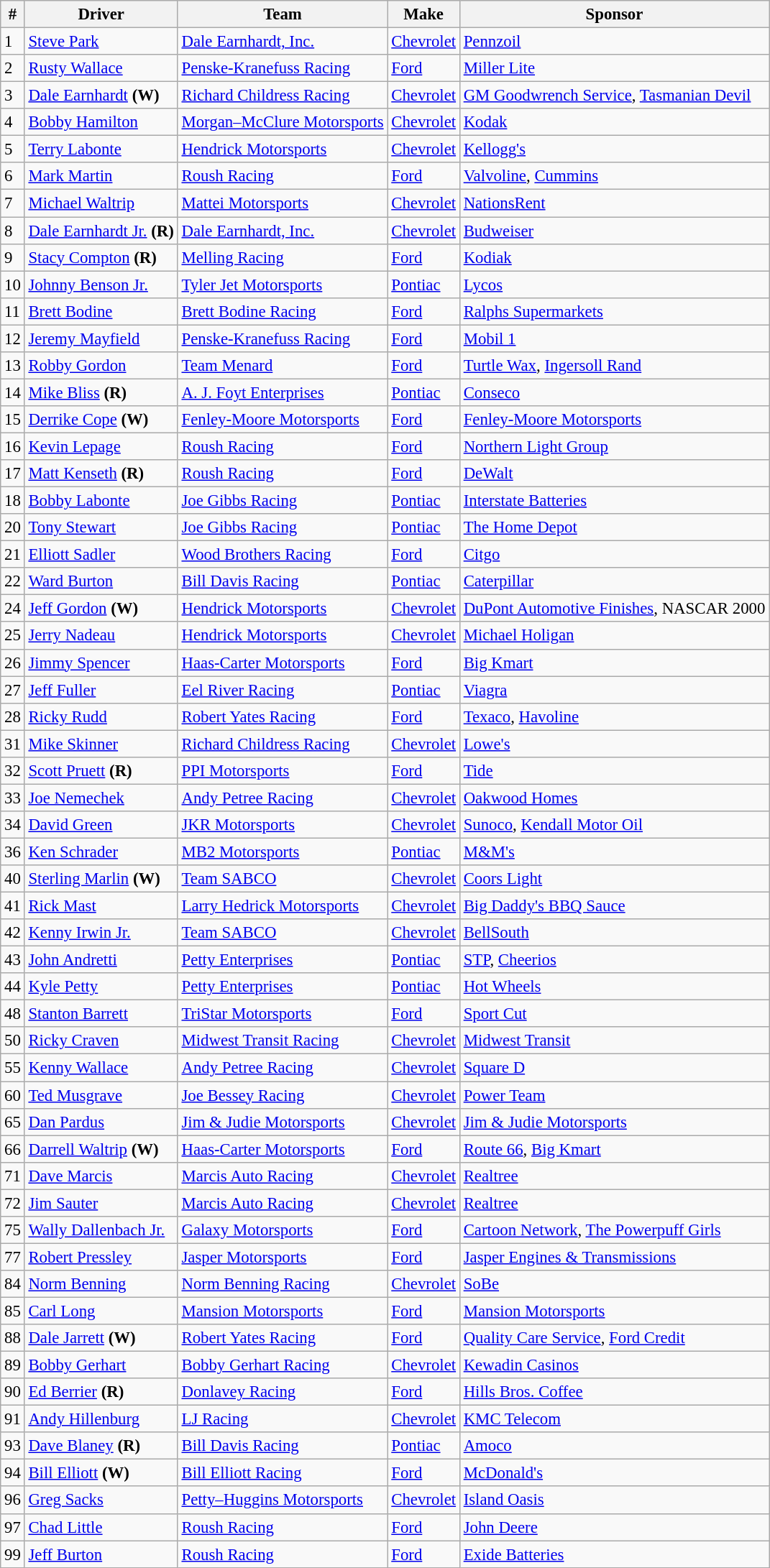<table class="wikitable" style="font-size:95%">
<tr>
<th>#</th>
<th>Driver</th>
<th>Team</th>
<th>Make</th>
<th>Sponsor</th>
</tr>
<tr>
<td>1</td>
<td><a href='#'>Steve Park</a></td>
<td><a href='#'>Dale Earnhardt, Inc.</a></td>
<td><a href='#'>Chevrolet</a></td>
<td><a href='#'>Pennzoil</a></td>
</tr>
<tr>
<td>2</td>
<td><a href='#'>Rusty Wallace</a></td>
<td><a href='#'>Penske-Kranefuss Racing</a></td>
<td><a href='#'>Ford</a></td>
<td><a href='#'>Miller Lite</a></td>
</tr>
<tr>
<td>3</td>
<td><a href='#'>Dale Earnhardt</a> <strong>(W)</strong></td>
<td><a href='#'>Richard Childress Racing</a></td>
<td><a href='#'>Chevrolet</a></td>
<td><a href='#'>GM Goodwrench Service</a>, <a href='#'>Tasmanian Devil</a></td>
</tr>
<tr>
<td>4</td>
<td><a href='#'>Bobby Hamilton</a></td>
<td><a href='#'>Morgan–McClure Motorsports</a></td>
<td><a href='#'>Chevrolet</a></td>
<td><a href='#'>Kodak</a></td>
</tr>
<tr>
<td>5</td>
<td><a href='#'>Terry Labonte</a></td>
<td><a href='#'>Hendrick Motorsports</a></td>
<td><a href='#'>Chevrolet</a></td>
<td><a href='#'>Kellogg's</a></td>
</tr>
<tr>
<td>6</td>
<td><a href='#'>Mark Martin</a></td>
<td><a href='#'>Roush Racing</a></td>
<td><a href='#'>Ford</a></td>
<td><a href='#'>Valvoline</a>, <a href='#'>Cummins</a></td>
</tr>
<tr>
<td>7</td>
<td><a href='#'>Michael Waltrip</a></td>
<td><a href='#'>Mattei Motorsports</a></td>
<td><a href='#'>Chevrolet</a></td>
<td><a href='#'>NationsRent</a></td>
</tr>
<tr>
<td>8</td>
<td><a href='#'>Dale Earnhardt Jr.</a> <strong>(R)</strong></td>
<td><a href='#'>Dale Earnhardt, Inc.</a></td>
<td><a href='#'>Chevrolet</a></td>
<td><a href='#'>Budweiser</a></td>
</tr>
<tr>
<td>9</td>
<td><a href='#'>Stacy Compton</a> <strong>(R)</strong></td>
<td><a href='#'>Melling Racing</a></td>
<td><a href='#'>Ford</a></td>
<td><a href='#'>Kodiak</a></td>
</tr>
<tr>
<td>10</td>
<td><a href='#'>Johnny Benson Jr.</a></td>
<td><a href='#'>Tyler Jet Motorsports</a></td>
<td><a href='#'>Pontiac</a></td>
<td><a href='#'>Lycos</a></td>
</tr>
<tr>
<td>11</td>
<td><a href='#'>Brett Bodine</a></td>
<td><a href='#'>Brett Bodine Racing</a></td>
<td><a href='#'>Ford</a></td>
<td><a href='#'>Ralphs Supermarkets</a></td>
</tr>
<tr>
<td>12</td>
<td><a href='#'>Jeremy Mayfield</a></td>
<td><a href='#'>Penske-Kranefuss Racing</a></td>
<td><a href='#'>Ford</a></td>
<td><a href='#'>Mobil 1</a></td>
</tr>
<tr>
<td>13</td>
<td><a href='#'>Robby Gordon</a></td>
<td><a href='#'>Team Menard</a></td>
<td><a href='#'>Ford</a></td>
<td><a href='#'>Turtle Wax</a>, <a href='#'>Ingersoll Rand</a></td>
</tr>
<tr>
<td>14</td>
<td><a href='#'>Mike Bliss</a> <strong>(R)</strong></td>
<td><a href='#'>A. J. Foyt Enterprises</a></td>
<td><a href='#'>Pontiac</a></td>
<td><a href='#'>Conseco</a></td>
</tr>
<tr>
<td>15</td>
<td><a href='#'>Derrike Cope</a> <strong>(W)</strong></td>
<td><a href='#'>Fenley-Moore Motorsports</a></td>
<td><a href='#'>Ford</a></td>
<td><a href='#'>Fenley-Moore Motorsports</a></td>
</tr>
<tr>
<td>16</td>
<td><a href='#'>Kevin Lepage</a></td>
<td><a href='#'>Roush Racing</a></td>
<td><a href='#'>Ford</a></td>
<td><a href='#'>Northern Light Group</a></td>
</tr>
<tr>
<td>17</td>
<td><a href='#'>Matt Kenseth</a> <strong>(R)</strong></td>
<td><a href='#'>Roush Racing</a></td>
<td><a href='#'>Ford</a></td>
<td><a href='#'>DeWalt</a></td>
</tr>
<tr>
<td>18</td>
<td><a href='#'>Bobby Labonte</a></td>
<td><a href='#'>Joe Gibbs Racing</a></td>
<td><a href='#'>Pontiac</a></td>
<td><a href='#'>Interstate Batteries</a></td>
</tr>
<tr>
<td>20</td>
<td><a href='#'>Tony Stewart</a></td>
<td><a href='#'>Joe Gibbs Racing</a></td>
<td><a href='#'>Pontiac</a></td>
<td><a href='#'>The Home Depot</a></td>
</tr>
<tr>
<td>21</td>
<td><a href='#'>Elliott Sadler</a></td>
<td><a href='#'>Wood Brothers Racing</a></td>
<td><a href='#'>Ford</a></td>
<td><a href='#'>Citgo</a></td>
</tr>
<tr>
<td>22</td>
<td><a href='#'>Ward Burton</a></td>
<td><a href='#'>Bill Davis Racing</a></td>
<td><a href='#'>Pontiac</a></td>
<td><a href='#'>Caterpillar</a></td>
</tr>
<tr>
<td>24</td>
<td><a href='#'>Jeff Gordon</a> <strong>(W)</strong></td>
<td><a href='#'>Hendrick Motorsports</a></td>
<td><a href='#'>Chevrolet</a></td>
<td><a href='#'>DuPont Automotive Finishes</a>, NASCAR 2000</td>
</tr>
<tr>
<td>25</td>
<td><a href='#'>Jerry Nadeau</a></td>
<td><a href='#'>Hendrick Motorsports</a></td>
<td><a href='#'>Chevrolet</a></td>
<td><a href='#'>Michael Holigan</a></td>
</tr>
<tr>
<td>26</td>
<td><a href='#'>Jimmy Spencer</a></td>
<td><a href='#'>Haas-Carter Motorsports</a></td>
<td><a href='#'>Ford</a></td>
<td><a href='#'>Big Kmart</a></td>
</tr>
<tr>
<td>27</td>
<td><a href='#'>Jeff Fuller</a></td>
<td><a href='#'>Eel River Racing</a></td>
<td><a href='#'>Pontiac</a></td>
<td><a href='#'>Viagra</a></td>
</tr>
<tr>
<td>28</td>
<td><a href='#'>Ricky Rudd</a></td>
<td><a href='#'>Robert Yates Racing</a></td>
<td><a href='#'>Ford</a></td>
<td><a href='#'>Texaco</a>, <a href='#'>Havoline</a></td>
</tr>
<tr>
<td>31</td>
<td><a href='#'>Mike Skinner</a></td>
<td><a href='#'>Richard Childress Racing</a></td>
<td><a href='#'>Chevrolet</a></td>
<td><a href='#'>Lowe's</a></td>
</tr>
<tr>
<td>32</td>
<td><a href='#'>Scott Pruett</a> <strong>(R)</strong></td>
<td><a href='#'>PPI Motorsports</a></td>
<td><a href='#'>Ford</a></td>
<td><a href='#'>Tide</a></td>
</tr>
<tr>
<td>33</td>
<td><a href='#'>Joe Nemechek</a></td>
<td><a href='#'>Andy Petree Racing</a></td>
<td><a href='#'>Chevrolet</a></td>
<td><a href='#'>Oakwood Homes</a></td>
</tr>
<tr>
<td>34</td>
<td><a href='#'>David Green</a></td>
<td><a href='#'>JKR Motorsports</a></td>
<td><a href='#'>Chevrolet</a></td>
<td><a href='#'>Sunoco</a>, <a href='#'>Kendall Motor Oil</a></td>
</tr>
<tr>
<td>36</td>
<td><a href='#'>Ken Schrader</a></td>
<td><a href='#'>MB2 Motorsports</a></td>
<td><a href='#'>Pontiac</a></td>
<td><a href='#'>M&M's</a></td>
</tr>
<tr>
<td>40</td>
<td><a href='#'>Sterling Marlin</a> <strong>(W)</strong></td>
<td><a href='#'>Team SABCO</a></td>
<td><a href='#'>Chevrolet</a></td>
<td><a href='#'>Coors Light</a></td>
</tr>
<tr>
<td>41</td>
<td><a href='#'>Rick Mast</a></td>
<td><a href='#'>Larry Hedrick Motorsports</a></td>
<td><a href='#'>Chevrolet</a></td>
<td><a href='#'>Big Daddy's BBQ Sauce</a></td>
</tr>
<tr>
<td>42</td>
<td><a href='#'>Kenny Irwin Jr.</a></td>
<td><a href='#'>Team SABCO</a></td>
<td><a href='#'>Chevrolet</a></td>
<td><a href='#'>BellSouth</a></td>
</tr>
<tr>
<td>43</td>
<td><a href='#'>John Andretti</a></td>
<td><a href='#'>Petty Enterprises</a></td>
<td><a href='#'>Pontiac</a></td>
<td><a href='#'>STP</a>, <a href='#'>Cheerios</a></td>
</tr>
<tr>
<td>44</td>
<td><a href='#'>Kyle Petty</a></td>
<td><a href='#'>Petty Enterprises</a></td>
<td><a href='#'>Pontiac</a></td>
<td><a href='#'>Hot Wheels</a></td>
</tr>
<tr>
<td>48</td>
<td><a href='#'>Stanton Barrett</a></td>
<td><a href='#'>TriStar Motorsports</a></td>
<td><a href='#'>Ford</a></td>
<td><a href='#'>Sport Cut</a></td>
</tr>
<tr>
<td>50</td>
<td><a href='#'>Ricky Craven</a></td>
<td><a href='#'>Midwest Transit Racing</a></td>
<td><a href='#'>Chevrolet</a></td>
<td><a href='#'>Midwest Transit</a></td>
</tr>
<tr>
<td>55</td>
<td><a href='#'>Kenny Wallace</a></td>
<td><a href='#'>Andy Petree Racing</a></td>
<td><a href='#'>Chevrolet</a></td>
<td><a href='#'>Square D</a></td>
</tr>
<tr>
<td>60</td>
<td><a href='#'>Ted Musgrave</a></td>
<td><a href='#'>Joe Bessey Racing</a></td>
<td><a href='#'>Chevrolet</a></td>
<td><a href='#'>Power Team</a></td>
</tr>
<tr>
<td>65</td>
<td><a href='#'>Dan Pardus</a></td>
<td><a href='#'>Jim & Judie Motorsports</a></td>
<td><a href='#'>Chevrolet</a></td>
<td><a href='#'>Jim & Judie Motorsports</a></td>
</tr>
<tr>
<td>66</td>
<td><a href='#'>Darrell Waltrip</a> <strong>(W)</strong></td>
<td><a href='#'>Haas-Carter Motorsports</a></td>
<td><a href='#'>Ford</a></td>
<td><a href='#'>Route 66</a>, <a href='#'>Big Kmart</a></td>
</tr>
<tr>
<td>71</td>
<td><a href='#'>Dave Marcis</a></td>
<td><a href='#'>Marcis Auto Racing</a></td>
<td><a href='#'>Chevrolet</a></td>
<td><a href='#'>Realtree</a></td>
</tr>
<tr>
<td>72</td>
<td><a href='#'>Jim Sauter</a></td>
<td><a href='#'>Marcis Auto Racing</a></td>
<td><a href='#'>Chevrolet</a></td>
<td><a href='#'>Realtree</a></td>
</tr>
<tr>
<td>75</td>
<td><a href='#'>Wally Dallenbach Jr.</a></td>
<td><a href='#'>Galaxy Motorsports</a></td>
<td><a href='#'>Ford</a></td>
<td><a href='#'>Cartoon Network</a>, <a href='#'>The Powerpuff Girls</a></td>
</tr>
<tr>
<td>77</td>
<td><a href='#'>Robert Pressley</a></td>
<td><a href='#'>Jasper Motorsports</a></td>
<td><a href='#'>Ford</a></td>
<td><a href='#'>Jasper Engines & Transmissions</a></td>
</tr>
<tr>
<td>84</td>
<td><a href='#'>Norm Benning</a></td>
<td><a href='#'>Norm Benning Racing</a></td>
<td><a href='#'>Chevrolet</a></td>
<td><a href='#'>SoBe</a></td>
</tr>
<tr>
<td>85</td>
<td><a href='#'>Carl Long</a></td>
<td><a href='#'>Mansion Motorsports</a></td>
<td><a href='#'>Ford</a></td>
<td><a href='#'>Mansion Motorsports</a></td>
</tr>
<tr>
<td>88</td>
<td><a href='#'>Dale Jarrett</a> <strong>(W)</strong></td>
<td><a href='#'>Robert Yates Racing</a></td>
<td><a href='#'>Ford</a></td>
<td><a href='#'>Quality Care Service</a>, <a href='#'>Ford Credit</a></td>
</tr>
<tr>
<td>89</td>
<td><a href='#'>Bobby Gerhart</a></td>
<td><a href='#'>Bobby Gerhart Racing</a></td>
<td><a href='#'>Chevrolet</a></td>
<td><a href='#'>Kewadin Casinos</a></td>
</tr>
<tr>
<td>90</td>
<td><a href='#'>Ed Berrier</a> <strong>(R)</strong></td>
<td><a href='#'>Donlavey Racing</a></td>
<td><a href='#'>Ford</a></td>
<td><a href='#'>Hills Bros. Coffee</a></td>
</tr>
<tr>
<td>91</td>
<td><a href='#'>Andy Hillenburg</a></td>
<td><a href='#'>LJ Racing</a></td>
<td><a href='#'>Chevrolet</a></td>
<td><a href='#'>KMC Telecom</a></td>
</tr>
<tr>
<td>93</td>
<td><a href='#'>Dave Blaney</a> <strong>(R)</strong></td>
<td><a href='#'>Bill Davis Racing</a></td>
<td><a href='#'>Pontiac</a></td>
<td><a href='#'>Amoco</a></td>
</tr>
<tr>
<td>94</td>
<td><a href='#'>Bill Elliott</a> <strong>(W)</strong></td>
<td><a href='#'>Bill Elliott Racing</a></td>
<td><a href='#'>Ford</a></td>
<td><a href='#'>McDonald's</a></td>
</tr>
<tr>
<td>96</td>
<td><a href='#'>Greg Sacks</a></td>
<td><a href='#'>Petty–Huggins Motorsports</a></td>
<td><a href='#'>Chevrolet</a></td>
<td><a href='#'>Island Oasis</a></td>
</tr>
<tr>
<td>97</td>
<td><a href='#'>Chad Little</a></td>
<td><a href='#'>Roush Racing</a></td>
<td><a href='#'>Ford</a></td>
<td><a href='#'>John Deere</a></td>
</tr>
<tr>
<td>99</td>
<td><a href='#'>Jeff Burton</a></td>
<td><a href='#'>Roush Racing</a></td>
<td><a href='#'>Ford</a></td>
<td><a href='#'>Exide Batteries</a></td>
</tr>
</table>
